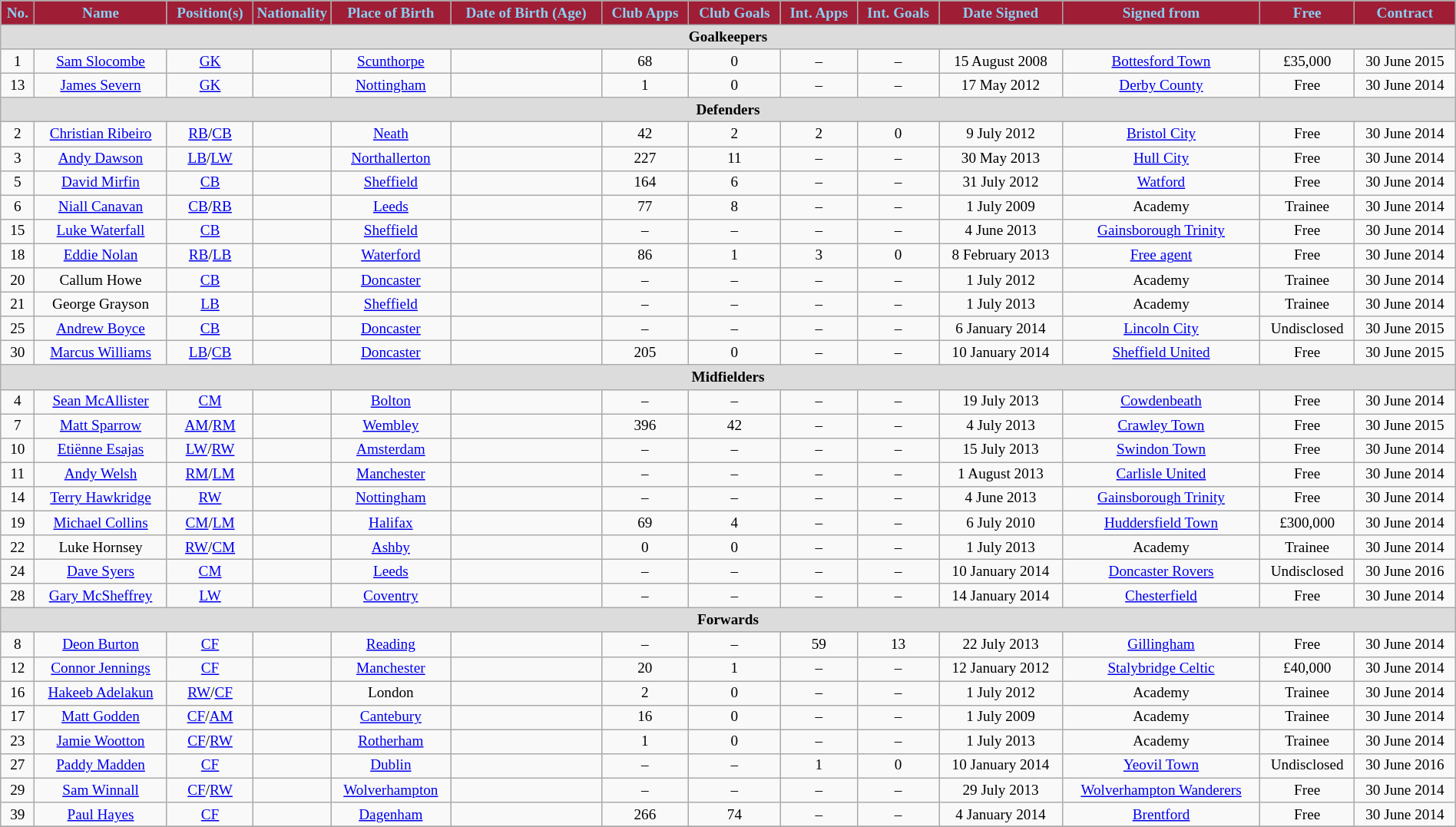<table class="wikitable" style="text-align:center; font-size:80%; width:100%;">
<tr>
<th style="background:#9F1D35; color:#89CFF0;">No.</th>
<th style="background:#9F1D35; color:#89CFF0;">Name</th>
<th style="background:#9F1D35; color:#89CFF0;">Position(s)</th>
<th style="background:#9F1D35; color:#89CFF0; width:55px;">Nationality</th>
<th style="background:#9F1D35; color:#89CFF0;">Place of Birth</th>
<th style="background:#9F1D35; color:#89CFF0;">Date of Birth (Age)</th>
<th style="background:#9F1D35; color:#89CFF0;">Club Apps</th>
<th style="background:#9F1D35; color:#89CFF0;">Club Goals</th>
<th style="background:#9F1D35; color:#89CFF0;">Int. Apps</th>
<th style="background:#9F1D35; color:#89CFF0;">Int. Goals</th>
<th style="background:#9F1D35; color:#89CFF0;">Date Signed</th>
<th style="background:#9F1D35; color:#89CFF0;">Signed from</th>
<th style="background:#9F1D35; color:#89CFF0;">Free</th>
<th style="background:#9F1D35; color:#89CFF0;">Contract</th>
</tr>
<tr>
<th colspan="14" style="background:#dcdcdc; text-align:center;">Goalkeepers</th>
</tr>
<tr>
<td>1</td>
<td><a href='#'>Sam Slocombe</a></td>
<td><a href='#'>GK</a></td>
<td></td>
<td><a href='#'>Scunthorpe</a></td>
<td></td>
<td>68</td>
<td>0</td>
<td>–</td>
<td>–</td>
<td>15 August 2008</td>
<td><a href='#'>Bottesford Town</a></td>
<td>£35,000</td>
<td>30 June 2015</td>
</tr>
<tr>
<td>13</td>
<td><a href='#'>James Severn</a></td>
<td><a href='#'>GK</a></td>
<td></td>
<td><a href='#'>Nottingham</a></td>
<td></td>
<td>1</td>
<td>0</td>
<td>–</td>
<td>–</td>
<td>17 May 2012</td>
<td><a href='#'>Derby County</a></td>
<td>Free</td>
<td>30 June 2014</td>
</tr>
<tr>
<th colspan="14" style="background:#dcdcdc; text-align:center;">Defenders</th>
</tr>
<tr>
<td>2</td>
<td><a href='#'>Christian Ribeiro</a></td>
<td><a href='#'>RB</a>/<a href='#'>CB</a></td>
<td></td>
<td><a href='#'>Neath</a></td>
<td></td>
<td>42</td>
<td>2</td>
<td>2</td>
<td>0</td>
<td>9 July 2012</td>
<td><a href='#'>Bristol City</a></td>
<td>Free</td>
<td>30 June 2014</td>
</tr>
<tr>
<td>3</td>
<td><a href='#'>Andy Dawson</a></td>
<td><a href='#'>LB</a>/<a href='#'>LW</a></td>
<td></td>
<td><a href='#'>Northallerton</a></td>
<td></td>
<td>227</td>
<td>11</td>
<td>–</td>
<td>–</td>
<td>30 May 2013</td>
<td><a href='#'>Hull City</a></td>
<td>Free</td>
<td>30 June 2014</td>
</tr>
<tr>
<td>5</td>
<td><a href='#'>David Mirfin</a></td>
<td><a href='#'>CB</a></td>
<td></td>
<td><a href='#'>Sheffield</a></td>
<td></td>
<td>164</td>
<td>6</td>
<td>–</td>
<td>–</td>
<td>31 July 2012</td>
<td><a href='#'>Watford</a></td>
<td>Free</td>
<td>30 June 2014</td>
</tr>
<tr>
<td>6</td>
<td><a href='#'>Niall Canavan</a></td>
<td><a href='#'>CB</a>/<a href='#'>RB</a></td>
<td></td>
<td><a href='#'>Leeds</a></td>
<td></td>
<td>77</td>
<td>8</td>
<td>–</td>
<td>–</td>
<td>1 July 2009</td>
<td>Academy</td>
<td>Trainee</td>
<td>30 June 2014</td>
</tr>
<tr>
<td>15</td>
<td><a href='#'>Luke Waterfall</a></td>
<td><a href='#'>CB</a></td>
<td></td>
<td><a href='#'>Sheffield</a></td>
<td></td>
<td>–</td>
<td>–</td>
<td>–</td>
<td>–</td>
<td>4 June 2013</td>
<td><a href='#'>Gainsborough Trinity</a></td>
<td>Free</td>
<td>30 June 2014</td>
</tr>
<tr>
<td>18</td>
<td><a href='#'>Eddie Nolan</a></td>
<td><a href='#'>RB</a>/<a href='#'>LB</a></td>
<td></td>
<td><a href='#'>Waterford</a></td>
<td></td>
<td>86</td>
<td>1</td>
<td>3</td>
<td>0</td>
<td>8 February 2013</td>
<td><a href='#'>Free agent</a></td>
<td>Free</td>
<td>30 June 2014</td>
</tr>
<tr>
<td>20</td>
<td>Callum Howe</td>
<td><a href='#'>CB</a></td>
<td></td>
<td><a href='#'>Doncaster</a></td>
<td></td>
<td>–</td>
<td>–</td>
<td>–</td>
<td>–</td>
<td>1 July 2012</td>
<td>Academy</td>
<td>Trainee</td>
<td>30 June 2014</td>
</tr>
<tr>
<td>21</td>
<td>George Grayson</td>
<td><a href='#'>LB</a></td>
<td></td>
<td><a href='#'>Sheffield</a></td>
<td></td>
<td>–</td>
<td>–</td>
<td>–</td>
<td>–</td>
<td>1 July 2013</td>
<td>Academy</td>
<td>Trainee</td>
<td>30 June 2014</td>
</tr>
<tr>
<td>25</td>
<td><a href='#'>Andrew Boyce</a></td>
<td><a href='#'>CB</a></td>
<td></td>
<td><a href='#'>Doncaster</a></td>
<td></td>
<td>–</td>
<td>–</td>
<td>–</td>
<td>–</td>
<td>6 January 2014</td>
<td><a href='#'>Lincoln City</a></td>
<td>Undisclosed</td>
<td>30 June 2015</td>
</tr>
<tr>
<td>30</td>
<td><a href='#'>Marcus Williams</a></td>
<td><a href='#'>LB</a>/<a href='#'>CB</a></td>
<td></td>
<td><a href='#'>Doncaster</a></td>
<td></td>
<td>205</td>
<td>0</td>
<td>–</td>
<td>–</td>
<td>10 January 2014</td>
<td><a href='#'>Sheffield United</a></td>
<td>Free</td>
<td>30 June 2015</td>
</tr>
<tr>
<th colspan="14" style="background:#dcdcdc; text-align:center;">Midfielders</th>
</tr>
<tr>
<td>4</td>
<td><a href='#'>Sean McAllister</a></td>
<td><a href='#'>CM</a></td>
<td></td>
<td><a href='#'>Bolton</a></td>
<td></td>
<td>–</td>
<td>–</td>
<td>–</td>
<td>–</td>
<td>19 July 2013</td>
<td><a href='#'>Cowdenbeath</a></td>
<td>Free</td>
<td>30 June 2014</td>
</tr>
<tr>
<td>7</td>
<td><a href='#'>Matt Sparrow</a></td>
<td><a href='#'>AM</a>/<a href='#'>RM</a></td>
<td></td>
<td><a href='#'>Wembley</a></td>
<td></td>
<td>396</td>
<td>42</td>
<td>–</td>
<td>–</td>
<td>4 July 2013</td>
<td><a href='#'>Crawley Town</a></td>
<td>Free</td>
<td>30 June 2015</td>
</tr>
<tr>
<td>10</td>
<td><a href='#'>Etiënne Esajas</a></td>
<td><a href='#'>LW</a>/<a href='#'>RW</a></td>
<td></td>
<td><a href='#'>Amsterdam</a></td>
<td></td>
<td>–</td>
<td>–</td>
<td>–</td>
<td>–</td>
<td>15 July 2013</td>
<td><a href='#'>Swindon Town</a></td>
<td>Free</td>
<td>30 June 2014</td>
</tr>
<tr>
<td>11</td>
<td><a href='#'>Andy Welsh</a></td>
<td><a href='#'>RM</a>/<a href='#'>LM</a></td>
<td></td>
<td><a href='#'>Manchester</a></td>
<td></td>
<td>–</td>
<td>–</td>
<td>–</td>
<td>–</td>
<td>1 August 2013</td>
<td><a href='#'>Carlisle United</a></td>
<td>Free</td>
<td>30 June 2014</td>
</tr>
<tr>
<td>14</td>
<td><a href='#'>Terry Hawkridge</a></td>
<td><a href='#'>RW</a></td>
<td></td>
<td><a href='#'>Nottingham</a></td>
<td></td>
<td>–</td>
<td>–</td>
<td>–</td>
<td>–</td>
<td>4 June 2013</td>
<td><a href='#'>Gainsborough Trinity</a></td>
<td>Free</td>
<td>30 June 2014</td>
</tr>
<tr>
<td>19</td>
<td><a href='#'>Michael Collins</a></td>
<td><a href='#'>CM</a>/<a href='#'>LM</a></td>
<td></td>
<td><a href='#'>Halifax</a></td>
<td></td>
<td>69</td>
<td>4</td>
<td>–</td>
<td>–</td>
<td>6 July 2010</td>
<td><a href='#'>Huddersfield Town</a></td>
<td>£300,000</td>
<td>30 June 2014</td>
</tr>
<tr>
<td>22</td>
<td>Luke Hornsey</td>
<td><a href='#'>RW</a>/<a href='#'>CM</a></td>
<td></td>
<td><a href='#'>Ashby</a></td>
<td></td>
<td>0</td>
<td>0</td>
<td>–</td>
<td>–</td>
<td>1 July 2013</td>
<td>Academy</td>
<td>Trainee</td>
<td>30 June 2014</td>
</tr>
<tr>
<td>24</td>
<td><a href='#'>Dave Syers</a></td>
<td><a href='#'>CM</a></td>
<td></td>
<td><a href='#'>Leeds</a></td>
<td></td>
<td>–</td>
<td>–</td>
<td>–</td>
<td>–</td>
<td>10 January 2014</td>
<td><a href='#'>Doncaster Rovers</a></td>
<td>Undisclosed</td>
<td>30 June 2016</td>
</tr>
<tr>
<td>28</td>
<td><a href='#'>Gary McSheffrey</a></td>
<td><a href='#'>LW</a></td>
<td></td>
<td><a href='#'>Coventry</a></td>
<td></td>
<td>–</td>
<td>–</td>
<td>–</td>
<td>–</td>
<td>14 January 2014</td>
<td><a href='#'>Chesterfield</a></td>
<td>Free</td>
<td>30 June 2014</td>
</tr>
<tr>
<th colspan="14" style="background:#dcdcdc; text-align:center;">Forwards</th>
</tr>
<tr>
<td>8</td>
<td><a href='#'>Deon Burton</a></td>
<td><a href='#'>CF</a></td>
<td></td>
<td><a href='#'>Reading</a> </td>
<td></td>
<td>–</td>
<td>–</td>
<td>59</td>
<td>13</td>
<td>22 July 2013</td>
<td><a href='#'>Gillingham</a></td>
<td>Free</td>
<td>30 June 2014</td>
</tr>
<tr>
<td>12</td>
<td><a href='#'>Connor Jennings</a></td>
<td><a href='#'>CF</a></td>
<td></td>
<td><a href='#'>Manchester</a></td>
<td></td>
<td>20</td>
<td>1</td>
<td>–</td>
<td>–</td>
<td>12 January 2012</td>
<td><a href='#'>Stalybridge Celtic</a></td>
<td>£40,000</td>
<td>30 June 2014</td>
</tr>
<tr>
<td>16</td>
<td><a href='#'>Hakeeb Adelakun</a></td>
<td><a href='#'>RW</a>/<a href='#'>CF</a></td>
<td></td>
<td>London</td>
<td></td>
<td>2</td>
<td>0</td>
<td>–</td>
<td>–</td>
<td>1 July 2012</td>
<td>Academy</td>
<td>Trainee</td>
<td>30 June 2014</td>
</tr>
<tr>
<td>17</td>
<td><a href='#'>Matt Godden</a></td>
<td><a href='#'>CF</a>/<a href='#'>AM</a></td>
<td></td>
<td><a href='#'>Cantebury</a></td>
<td></td>
<td>16</td>
<td>0</td>
<td>–</td>
<td>–</td>
<td>1 July 2009</td>
<td>Academy</td>
<td>Trainee</td>
<td>30 June 2014</td>
</tr>
<tr>
<td>23</td>
<td><a href='#'>Jamie Wootton</a></td>
<td><a href='#'>CF</a>/<a href='#'>RW</a></td>
<td></td>
<td><a href='#'>Rotherham</a></td>
<td></td>
<td>1</td>
<td>0</td>
<td>–</td>
<td>–</td>
<td>1 July 2013</td>
<td>Academy</td>
<td>Trainee</td>
<td>30 June 2014</td>
</tr>
<tr>
<td>27</td>
<td><a href='#'>Paddy Madden</a></td>
<td><a href='#'>CF</a></td>
<td></td>
<td><a href='#'>Dublin</a></td>
<td></td>
<td>–</td>
<td>–</td>
<td>1</td>
<td>0</td>
<td>10 January 2014</td>
<td><a href='#'>Yeovil Town</a></td>
<td>Undisclosed</td>
<td>30 June 2016</td>
</tr>
<tr>
<td>29</td>
<td><a href='#'>Sam Winnall</a></td>
<td><a href='#'>CF</a>/<a href='#'>RW</a></td>
<td></td>
<td><a href='#'>Wolverhampton</a></td>
<td></td>
<td>–</td>
<td>–</td>
<td>–</td>
<td>–</td>
<td>29 July 2013</td>
<td><a href='#'>Wolverhampton Wanderers</a></td>
<td>Free</td>
<td>30 June 2014</td>
</tr>
<tr>
<td>39</td>
<td><a href='#'>Paul Hayes</a></td>
<td><a href='#'>CF</a></td>
<td></td>
<td><a href='#'>Dagenham</a></td>
<td></td>
<td>266</td>
<td>74</td>
<td>–</td>
<td>–</td>
<td>4 January 2014</td>
<td><a href='#'>Brentford</a></td>
<td>Free</td>
<td>30 June 2014</td>
</tr>
<tr>
</tr>
</table>
